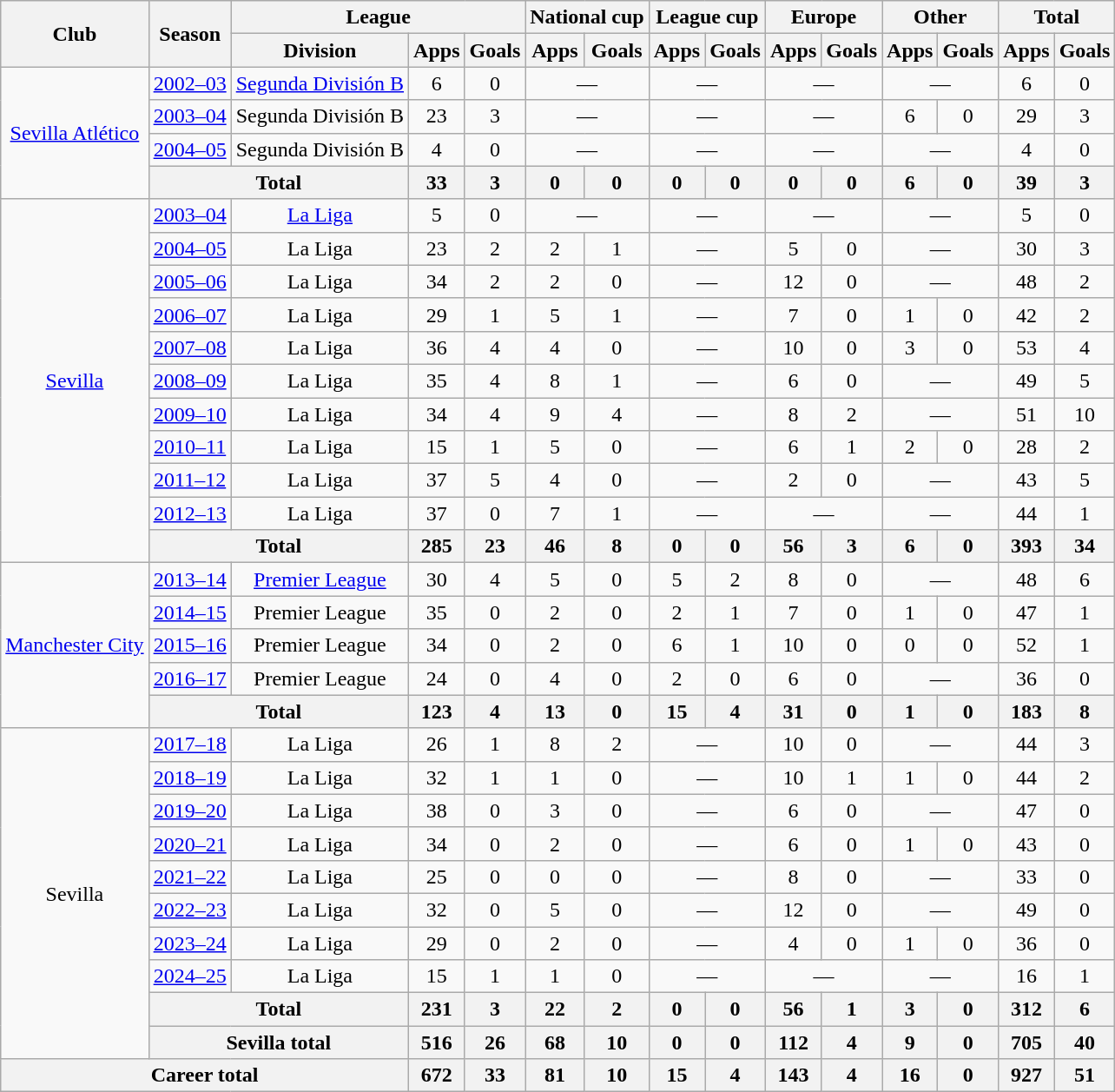<table class="wikitable" style="text-align:center">
<tr>
<th rowspan="2">Club</th>
<th rowspan="2">Season</th>
<th colspan="3">League</th>
<th colspan="2">National cup</th>
<th colspan="2">League cup</th>
<th colspan="2">Europe</th>
<th colspan="2">Other</th>
<th colspan="2">Total</th>
</tr>
<tr>
<th>Division</th>
<th>Apps</th>
<th>Goals</th>
<th>Apps</th>
<th>Goals</th>
<th>Apps</th>
<th>Goals</th>
<th>Apps</th>
<th>Goals</th>
<th>Apps</th>
<th>Goals</th>
<th>Apps</th>
<th>Goals</th>
</tr>
<tr>
<td rowspan="4"><a href='#'>Sevilla Atlético</a></td>
<td><a href='#'>2002–03</a></td>
<td><a href='#'>Segunda División B</a></td>
<td>6</td>
<td>0</td>
<td colspan="2">—</td>
<td colspan="2">—</td>
<td colspan="2">—</td>
<td colspan="2">—</td>
<td>6</td>
<td>0</td>
</tr>
<tr>
<td><a href='#'>2003–04</a></td>
<td>Segunda División B</td>
<td>23</td>
<td>3</td>
<td colspan="2">—</td>
<td colspan="2">—</td>
<td colspan="2">—</td>
<td>6</td>
<td>0</td>
<td>29</td>
<td>3</td>
</tr>
<tr>
<td><a href='#'>2004–05</a></td>
<td>Segunda División B</td>
<td>4</td>
<td>0</td>
<td colspan="2">—</td>
<td colspan="2">—</td>
<td colspan="2">—</td>
<td colspan="2">—</td>
<td>4</td>
<td>0</td>
</tr>
<tr>
<th colspan="2">Total</th>
<th>33</th>
<th>3</th>
<th>0</th>
<th>0</th>
<th>0</th>
<th>0</th>
<th>0</th>
<th>0</th>
<th>6</th>
<th>0</th>
<th>39</th>
<th>3</th>
</tr>
<tr>
<td rowspan="11"><a href='#'>Sevilla</a></td>
<td><a href='#'>2003–04</a></td>
<td><a href='#'>La Liga</a></td>
<td>5</td>
<td>0</td>
<td colspan="2">—</td>
<td colspan="2">—</td>
<td colspan="2">—</td>
<td colspan="2">—</td>
<td>5</td>
<td>0</td>
</tr>
<tr>
<td><a href='#'>2004–05</a></td>
<td>La Liga</td>
<td>23</td>
<td>2</td>
<td>2</td>
<td>1</td>
<td colspan="2">—</td>
<td>5</td>
<td>0</td>
<td colspan="2">—</td>
<td>30</td>
<td>3</td>
</tr>
<tr>
<td><a href='#'>2005–06</a></td>
<td>La Liga</td>
<td>34</td>
<td>2</td>
<td>2</td>
<td>0</td>
<td colspan="2">—</td>
<td>12</td>
<td>0</td>
<td colspan="2">—</td>
<td>48</td>
<td>2</td>
</tr>
<tr>
<td><a href='#'>2006–07</a></td>
<td>La Liga</td>
<td>29</td>
<td>1</td>
<td>5</td>
<td>1</td>
<td colspan="2">—</td>
<td>7</td>
<td>0</td>
<td>1</td>
<td>0</td>
<td>42</td>
<td>2</td>
</tr>
<tr>
<td><a href='#'>2007–08</a></td>
<td>La Liga</td>
<td>36</td>
<td>4</td>
<td>4</td>
<td>0</td>
<td colspan="2">—</td>
<td>10</td>
<td>0</td>
<td>3</td>
<td>0</td>
<td>53</td>
<td>4</td>
</tr>
<tr>
<td><a href='#'>2008–09</a></td>
<td>La Liga</td>
<td>35</td>
<td>4</td>
<td>8</td>
<td>1</td>
<td colspan="2">—</td>
<td>6</td>
<td>0</td>
<td colspan="2">—</td>
<td>49</td>
<td>5</td>
</tr>
<tr>
<td><a href='#'>2009–10</a></td>
<td>La Liga</td>
<td>34</td>
<td>4</td>
<td>9</td>
<td>4</td>
<td colspan="2">—</td>
<td>8</td>
<td>2</td>
<td colspan="2">—</td>
<td>51</td>
<td>10</td>
</tr>
<tr>
<td><a href='#'>2010–11</a></td>
<td>La Liga</td>
<td>15</td>
<td>1</td>
<td>5</td>
<td>0</td>
<td colspan="2">—</td>
<td>6</td>
<td>1</td>
<td>2</td>
<td>0</td>
<td>28</td>
<td>2</td>
</tr>
<tr>
<td><a href='#'>2011–12</a></td>
<td>La Liga</td>
<td>37</td>
<td>5</td>
<td>4</td>
<td>0</td>
<td colspan="2">—</td>
<td>2</td>
<td>0</td>
<td colspan="2">—</td>
<td>43</td>
<td>5</td>
</tr>
<tr>
<td><a href='#'>2012–13</a></td>
<td>La Liga</td>
<td>37</td>
<td>0</td>
<td>7</td>
<td>1</td>
<td colspan="2">—</td>
<td colspan="2">—</td>
<td colspan="2">—</td>
<td>44</td>
<td>1</td>
</tr>
<tr>
<th colspan="2">Total</th>
<th>285</th>
<th>23</th>
<th>46</th>
<th>8</th>
<th>0</th>
<th>0</th>
<th>56</th>
<th>3</th>
<th>6</th>
<th>0</th>
<th>393</th>
<th>34</th>
</tr>
<tr>
<td rowspan="5"><a href='#'>Manchester City</a></td>
<td><a href='#'>2013–14</a></td>
<td><a href='#'>Premier League</a></td>
<td>30</td>
<td>4</td>
<td>5</td>
<td>0</td>
<td>5</td>
<td>2</td>
<td>8</td>
<td>0</td>
<td colspan="2">—</td>
<td>48</td>
<td>6</td>
</tr>
<tr>
<td><a href='#'>2014–15</a></td>
<td>Premier League</td>
<td>35</td>
<td>0</td>
<td>2</td>
<td>0</td>
<td>2</td>
<td>1</td>
<td>7</td>
<td>0</td>
<td>1</td>
<td>0</td>
<td>47</td>
<td>1</td>
</tr>
<tr>
<td><a href='#'>2015–16</a></td>
<td>Premier League</td>
<td>34</td>
<td>0</td>
<td>2</td>
<td>0</td>
<td>6</td>
<td>1</td>
<td>10</td>
<td>0</td>
<td>0</td>
<td>0</td>
<td>52</td>
<td>1</td>
</tr>
<tr>
<td><a href='#'>2016–17</a></td>
<td>Premier League</td>
<td>24</td>
<td>0</td>
<td>4</td>
<td>0</td>
<td>2</td>
<td>0</td>
<td>6</td>
<td>0</td>
<td colspan="2">—</td>
<td>36</td>
<td>0</td>
</tr>
<tr>
<th colspan="2">Total</th>
<th>123</th>
<th>4</th>
<th>13</th>
<th>0</th>
<th>15</th>
<th>4</th>
<th>31</th>
<th>0</th>
<th>1</th>
<th>0</th>
<th>183</th>
<th>8</th>
</tr>
<tr>
<td rowspan="10">Sevilla</td>
<td><a href='#'>2017–18</a></td>
<td>La Liga</td>
<td>26</td>
<td>1</td>
<td>8</td>
<td>2</td>
<td colspan="2">—</td>
<td>10</td>
<td>0</td>
<td colspan="2">—</td>
<td>44</td>
<td>3</td>
</tr>
<tr>
<td><a href='#'>2018–19</a></td>
<td>La Liga</td>
<td>32</td>
<td>1</td>
<td>1</td>
<td>0</td>
<td colspan="2">—</td>
<td>10</td>
<td>1</td>
<td>1</td>
<td>0</td>
<td>44</td>
<td>2</td>
</tr>
<tr>
<td><a href='#'>2019–20</a></td>
<td>La Liga</td>
<td>38</td>
<td>0</td>
<td>3</td>
<td>0</td>
<td colspan="2">—</td>
<td>6</td>
<td>0</td>
<td colspan="2">—</td>
<td>47</td>
<td>0</td>
</tr>
<tr>
<td><a href='#'>2020–21</a></td>
<td>La Liga</td>
<td>34</td>
<td>0</td>
<td>2</td>
<td>0</td>
<td colspan="2">—</td>
<td>6</td>
<td>0</td>
<td>1</td>
<td>0</td>
<td>43</td>
<td>0</td>
</tr>
<tr>
<td><a href='#'>2021–22</a></td>
<td>La Liga</td>
<td>25</td>
<td>0</td>
<td>0</td>
<td>0</td>
<td colspan="2">—</td>
<td>8</td>
<td>0</td>
<td colspan="2">—</td>
<td>33</td>
<td>0</td>
</tr>
<tr>
<td><a href='#'>2022–23</a></td>
<td>La Liga</td>
<td>32</td>
<td>0</td>
<td>5</td>
<td>0</td>
<td colspan="2">—</td>
<td>12</td>
<td>0</td>
<td colspan="2">—</td>
<td>49</td>
<td>0</td>
</tr>
<tr>
<td><a href='#'>2023–24</a></td>
<td>La Liga</td>
<td>29</td>
<td>0</td>
<td>2</td>
<td>0</td>
<td colspan="2">—</td>
<td>4</td>
<td>0</td>
<td>1</td>
<td>0</td>
<td>36</td>
<td>0</td>
</tr>
<tr>
<td><a href='#'>2024–25</a></td>
<td>La Liga</td>
<td>15</td>
<td>1</td>
<td>1</td>
<td>0</td>
<td colspan="2">—</td>
<td colspan="2">—</td>
<td colspan="2">—</td>
<td>16</td>
<td>1</td>
</tr>
<tr>
<th colspan="2">Total</th>
<th>231</th>
<th>3</th>
<th>22</th>
<th>2</th>
<th>0</th>
<th>0</th>
<th>56</th>
<th>1</th>
<th>3</th>
<th>0</th>
<th>312</th>
<th>6</th>
</tr>
<tr>
<th colspan="2">Sevilla total</th>
<th>516</th>
<th>26</th>
<th>68</th>
<th>10</th>
<th>0</th>
<th>0</th>
<th>112</th>
<th>4</th>
<th>9</th>
<th>0</th>
<th>705</th>
<th>40</th>
</tr>
<tr>
<th colspan="3">Career total</th>
<th>672</th>
<th>33</th>
<th>81</th>
<th>10</th>
<th>15</th>
<th>4</th>
<th>143</th>
<th>4</th>
<th>16</th>
<th>0</th>
<th>927</th>
<th>51</th>
</tr>
</table>
